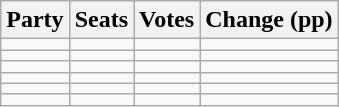<table class="wikitable" style="text-align:right;">
<tr>
<th>Party</th>
<th>Seats</th>
<th>Votes</th>
<th colspan="3">Change (pp)</th>
</tr>
<tr>
<td style="text-align:left;"></td>
<td></td>
<td></td>
<td></td>
</tr>
<tr>
<td style="text-align:left;"></td>
<td></td>
<td></td>
<td></td>
</tr>
<tr>
<td style="text-align:left;"></td>
<td></td>
<td></td>
<td></td>
</tr>
<tr>
<td style="text-align:left;"></td>
<td></td>
<td></td>
<td></td>
</tr>
<tr>
<td style="text-align:left;"></td>
<td></td>
<td></td>
<td></td>
</tr>
<tr>
<td style="text-align:left;"></td>
<td></td>
<td></td>
<td></td>
</tr>
</table>
